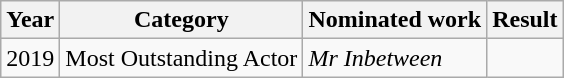<table class="wikitable">
<tr>
<th>Year</th>
<th>Category</th>
<th>Nominated work</th>
<th>Result</th>
</tr>
<tr>
<td>2019</td>
<td>Most Outstanding Actor</td>
<td><em>Mr Inbetween</em></td>
<td></td>
</tr>
</table>
